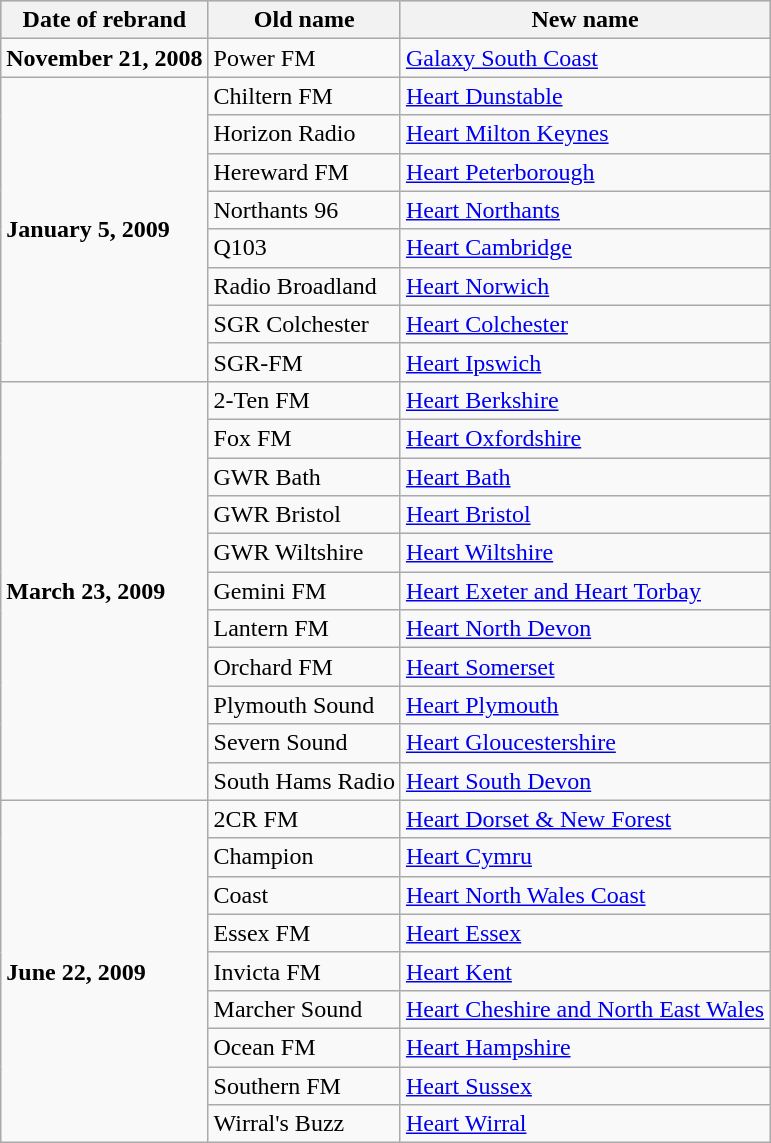<table class="wikitable sortable">
<tr style="background:#c9c9c9;">
<th>Date of rebrand</th>
<th>Old name</th>
<th>New name</th>
</tr>
<tr>
<td><strong>November 21, 2008</strong></td>
<td>Power FM</td>
<td><a href='#'>Galaxy South Coast</a></td>
</tr>
<tr>
<td rowspan="8"><strong>January 5, 2009</strong></td>
<td>Chiltern FM</td>
<td><a href='#'>Heart Dunstable</a></td>
</tr>
<tr>
<td>Horizon Radio</td>
<td><a href='#'>Heart Milton Keynes</a></td>
</tr>
<tr>
<td>Hereward FM</td>
<td><a href='#'>Heart Peterborough</a></td>
</tr>
<tr>
<td>Northants 96</td>
<td><a href='#'>Heart Northants</a></td>
</tr>
<tr>
<td>Q103</td>
<td><a href='#'>Heart Cambridge</a></td>
</tr>
<tr>
<td>Radio Broadland</td>
<td><a href='#'>Heart Norwich</a></td>
</tr>
<tr>
<td>SGR Colchester</td>
<td><a href='#'>Heart Colchester</a></td>
</tr>
<tr>
<td>SGR-FM</td>
<td><a href='#'>Heart Ipswich</a></td>
</tr>
<tr>
<td rowspan="11"><strong>March 23, 2009</strong></td>
<td>2-Ten FM</td>
<td><a href='#'>Heart Berkshire</a></td>
</tr>
<tr>
<td>Fox FM</td>
<td><a href='#'>Heart Oxfordshire</a></td>
</tr>
<tr>
<td>GWR Bath</td>
<td><a href='#'>Heart Bath</a></td>
</tr>
<tr>
<td>GWR Bristol</td>
<td><a href='#'>Heart Bristol</a></td>
</tr>
<tr>
<td>GWR Wiltshire</td>
<td><a href='#'>Heart Wiltshire</a></td>
</tr>
<tr>
<td>Gemini FM</td>
<td><a href='#'>Heart Exeter and Heart Torbay</a></td>
</tr>
<tr>
<td>Lantern FM</td>
<td><a href='#'>Heart North Devon</a></td>
</tr>
<tr>
<td>Orchard FM</td>
<td><a href='#'>Heart Somerset</a></td>
</tr>
<tr>
<td>Plymouth Sound</td>
<td><a href='#'>Heart Plymouth</a></td>
</tr>
<tr>
<td>Severn Sound</td>
<td><a href='#'>Heart Gloucestershire</a></td>
</tr>
<tr>
<td>South Hams Radio</td>
<td><a href='#'>Heart South Devon</a></td>
</tr>
<tr>
<td rowspan="9"><strong>June 22, 2009</strong></td>
<td>2CR FM</td>
<td><a href='#'>Heart Dorset & New Forest</a></td>
</tr>
<tr>
<td>Champion</td>
<td><a href='#'>Heart Cymru</a></td>
</tr>
<tr>
<td>Coast</td>
<td><a href='#'>Heart North Wales Coast</a></td>
</tr>
<tr>
<td>Essex FM</td>
<td><a href='#'>Heart Essex</a></td>
</tr>
<tr>
<td>Invicta FM</td>
<td><a href='#'>Heart Kent</a></td>
</tr>
<tr>
<td>Marcher Sound</td>
<td><a href='#'>Heart Cheshire and North East Wales</a></td>
</tr>
<tr>
<td>Ocean FM</td>
<td><a href='#'>Heart Hampshire</a></td>
</tr>
<tr>
<td>Southern FM</td>
<td><a href='#'>Heart Sussex</a></td>
</tr>
<tr>
<td>Wirral's Buzz</td>
<td><a href='#'>Heart Wirral</a></td>
</tr>
</table>
